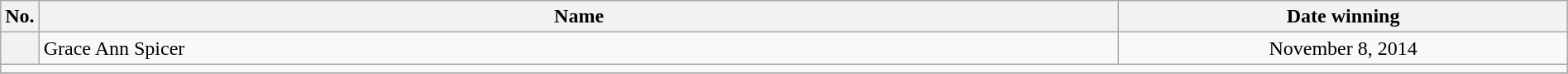<table class="wikitable" width=100%>
<tr>
<th style="width:1%;">No.</th>
<th style="width:70%;">Name</th>
<th style="width:29%;">Date winning</th>
</tr>
<tr align=center>
<th></th>
<td align=left> Grace Ann Spicer</td>
<td>November 8, 2014</td>
</tr>
<tr>
<td colspan="6"></td>
</tr>
<tr>
</tr>
</table>
